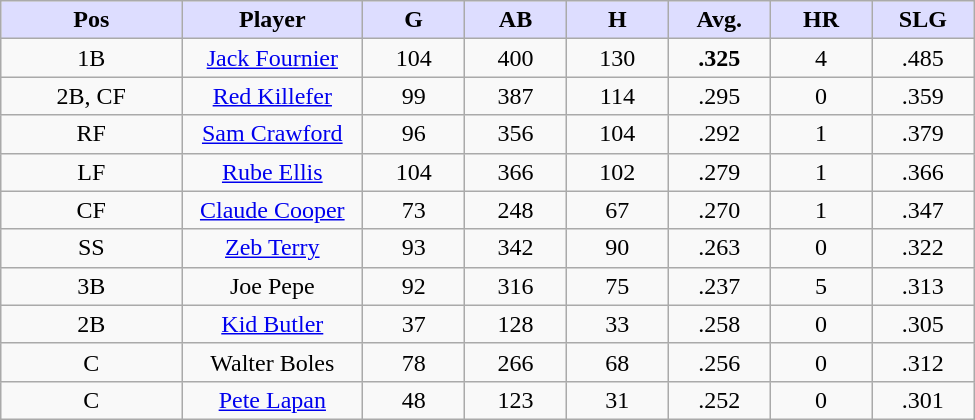<table class="wikitable sortable">
<tr>
<th style="background:#ddf; width:16%;">Pos</th>
<th style="background:#ddf; width:16%;">Player</th>
<th style="background:#ddf; width:9%;">G</th>
<th style="background:#ddf; width:9%;">AB</th>
<th style="background:#ddf; width:9%;">H</th>
<th style="background:#ddf; width:9%;">Avg.</th>
<th style="background:#ddf; width:9%;">HR</th>
<th style="background:#ddf; width:9%;">SLG</th>
</tr>
<tr style="text-align:center;">
<td>1B</td>
<td><a href='#'>Jack Fournier</a></td>
<td>104</td>
<td>400</td>
<td>130</td>
<td><strong>.325</strong></td>
<td>4</td>
<td>.485</td>
</tr>
<tr style="text-align:center;">
<td>2B, CF</td>
<td><a href='#'>Red Killefer</a></td>
<td>99</td>
<td>387</td>
<td>114</td>
<td>.295</td>
<td>0</td>
<td>.359</td>
</tr>
<tr style="text-align:center;">
<td>RF</td>
<td><a href='#'>Sam Crawford</a></td>
<td>96</td>
<td>356</td>
<td>104</td>
<td>.292</td>
<td>1</td>
<td>.379</td>
</tr>
<tr style="text-align:center;">
<td>LF</td>
<td><a href='#'>Rube Ellis</a></td>
<td>104</td>
<td>366</td>
<td>102</td>
<td>.279</td>
<td>1</td>
<td>.366</td>
</tr>
<tr style="text-align:center;">
<td>CF</td>
<td><a href='#'>Claude Cooper</a></td>
<td>73</td>
<td>248</td>
<td>67</td>
<td>.270</td>
<td>1</td>
<td>.347</td>
</tr>
<tr style="text-align:center;">
<td>SS</td>
<td><a href='#'>Zeb Terry</a></td>
<td>93</td>
<td>342</td>
<td>90</td>
<td>.263</td>
<td>0</td>
<td>.322</td>
</tr>
<tr style="text-align:center;">
<td>3B</td>
<td>Joe Pepe</td>
<td>92</td>
<td>316</td>
<td>75</td>
<td>.237</td>
<td>5</td>
<td>.313</td>
</tr>
<tr style="text-align:center;">
<td>2B</td>
<td><a href='#'>Kid Butler</a></td>
<td>37</td>
<td>128</td>
<td>33</td>
<td>.258</td>
<td>0</td>
<td>.305</td>
</tr>
<tr style="text-align:center;">
<td>C</td>
<td>Walter Boles</td>
<td>78</td>
<td>266</td>
<td>68</td>
<td>.256</td>
<td>0</td>
<td>.312</td>
</tr>
<tr style="text-align:center;">
<td>C</td>
<td><a href='#'>Pete Lapan</a></td>
<td>48</td>
<td>123</td>
<td>31</td>
<td>.252</td>
<td>0</td>
<td>.301</td>
</tr>
</table>
